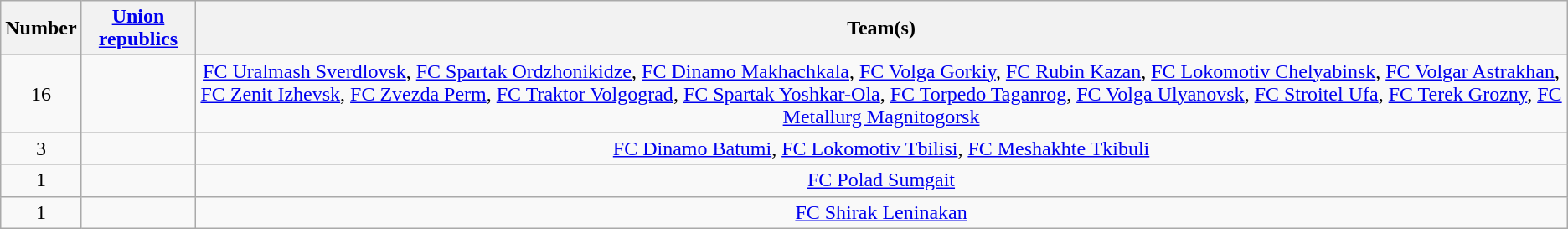<table class="wikitable" style="text-align:center">
<tr>
<th>Number</th>
<th><a href='#'>Union republics</a></th>
<th>Team(s)</th>
</tr>
<tr>
<td rowspan="1">16</td>
<td align="left"></td>
<td><a href='#'>FC Uralmash Sverdlovsk</a>, <a href='#'>FC Spartak Ordzhonikidze</a>, <a href='#'>FC Dinamo Makhachkala</a>, <a href='#'>FC Volga Gorkiy</a>, <a href='#'>FC Rubin Kazan</a>, <a href='#'>FC Lokomotiv Chelyabinsk</a>, <a href='#'>FC Volgar Astrakhan</a>, <a href='#'>FC Zenit Izhevsk</a>, <a href='#'>FC Zvezda Perm</a>, <a href='#'>FC Traktor Volgograd</a>, <a href='#'>FC Spartak Yoshkar-Ola</a>, <a href='#'>FC Torpedo Taganrog</a>, <a href='#'>FC Volga Ulyanovsk</a>, <a href='#'>FC Stroitel Ufa</a>, <a href='#'>FC Terek Grozny</a>, <a href='#'>FC Metallurg Magnitogorsk</a></td>
</tr>
<tr>
<td rowspan="1">3</td>
<td align="left"></td>
<td><a href='#'>FC Dinamo Batumi</a>, <a href='#'>FC Lokomotiv Tbilisi</a>, <a href='#'>FC Meshakhte Tkibuli</a></td>
</tr>
<tr>
<td rowspan="1">1</td>
<td align="left"></td>
<td><a href='#'>FC Polad Sumgait</a></td>
</tr>
<tr>
<td rowspan="1">1</td>
<td align="left"></td>
<td><a href='#'>FC Shirak Leninakan</a></td>
</tr>
</table>
